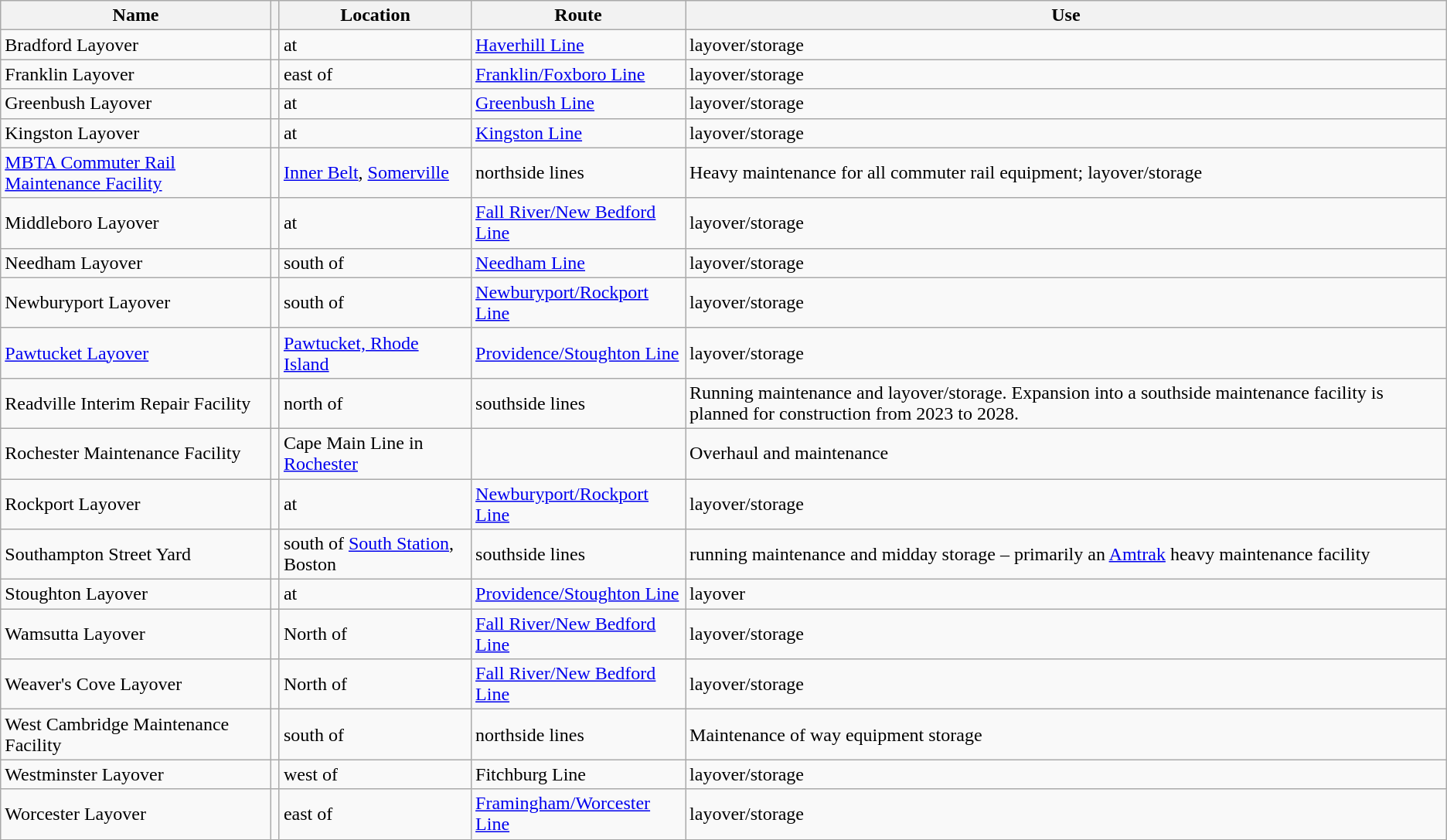<table class="wikitable sortable">
<tr>
<th>Name</th>
<th class="unsortable"></th>
<th>Location</th>
<th>Route</th>
<th>Use</th>
</tr>
<tr>
<td>Bradford Layover</td>
<td></td>
<td data-sort-value="Bradford">at </td>
<td><a href='#'>Haverhill Line</a></td>
<td>layover/storage</td>
</tr>
<tr>
<td>Franklin Layover</td>
<td></td>
<td data-sort-value="Franklin">east of </td>
<td><a href='#'>Franklin/Foxboro Line</a></td>
<td>layover/storage</td>
</tr>
<tr>
<td>Greenbush Layover</td>
<td></td>
<td data-sort-value="Greenbush">at </td>
<td><a href='#'>Greenbush Line</a></td>
<td>layover/storage</td>
</tr>
<tr>
<td>Kingston Layover</td>
<td></td>
<td data-sort-value="Kingston">at </td>
<td><a href='#'>Kingston Line</a></td>
<td>layover/storage</td>
</tr>
<tr>
<td><a href='#'>MBTA Commuter Rail Maintenance Facility</a></td>
<td></td>
<td><a href='#'>Inner Belt</a>, <a href='#'>Somerville</a></td>
<td>northside lines</td>
<td>Heavy maintenance for all commuter rail equipment; layover/storage</td>
</tr>
<tr>
<td>Middleboro Layover</td>
<td></td>
<td data-sort-value="Middleborough">at </td>
<td><a href='#'>Fall River/New Bedford Line</a></td>
<td>layover/storage</td>
</tr>
<tr>
<td>Needham Layover</td>
<td></td>
<td data-sort-value="Needham Heights">south of </td>
<td><a href='#'>Needham Line</a></td>
<td>layover/storage</td>
</tr>
<tr>
<td>Newburyport Layover</td>
<td></td>
<td data-sort-value="Newburyport">south of </td>
<td><a href='#'>Newburyport/Rockport Line</a></td>
<td>layover/storage</td>
</tr>
<tr>
<td><a href='#'>Pawtucket Layover</a></td>
<td></td>
<td><a href='#'>Pawtucket, Rhode Island</a></td>
<td><a href='#'>Providence/Stoughton Line</a></td>
<td>layover/storage</td>
</tr>
<tr>
<td>Readville Interim Repair Facility</td>
<td></td>
<td data-sort-value="Readville">north of </td>
<td>southside lines</td>
<td>Running maintenance and layover/storage. Expansion into a southside maintenance facility is planned for construction from 2023 to 2028.</td>
</tr>
<tr>
<td>Rochester Maintenance Facility</td>
<td></td>
<td data-sort-value="Rochester">Cape Main Line in <a href='#'>Rochester</a></td>
<td></td>
<td>Overhaul and maintenance</td>
</tr>
<tr>
<td>Rockport Layover</td>
<td></td>
<td data-sort-value="Rockport">at </td>
<td><a href='#'>Newburyport/Rockport Line</a></td>
<td>layover/storage</td>
</tr>
<tr>
<td>Southampton Street Yard</td>
<td></td>
<td data-sort-value="South Station">south of <a href='#'>South Station</a>, Boston</td>
<td>southside lines</td>
<td>running maintenance and midday storage – primarily an <a href='#'>Amtrak</a> heavy maintenance facility</td>
</tr>
<tr>
<td>Stoughton Layover</td>
<td></td>
<td data-sort-value="Stoughton">at </td>
<td><a href='#'>Providence/Stoughton Line</a></td>
<td>layover</td>
</tr>
<tr>
<td>Wamsutta Layover</td>
<td></td>
<td data-sort-value="New Bedford">North of </td>
<td><a href='#'>Fall River/New Bedford Line</a></td>
<td>layover/storage</td>
</tr>
<tr>
<td>Weaver's Cove Layover</td>
<td></td>
<td data-sort-value="Fall River">North of </td>
<td><a href='#'>Fall River/New Bedford Line</a></td>
<td>layover/storage</td>
</tr>
<tr>
<td>West Cambridge Maintenance Facility</td>
<td></td>
<td data-sort-value="Alewife">south of </td>
<td>northside lines</td>
<td>Maintenance of way equipment storage</td>
</tr>
<tr>
<td>Westminster Layover</td>
<td></td>
<td data-sort-value="Wachusett">west of </td>
<td>Fitchburg Line</td>
<td>layover/storage</td>
</tr>
<tr>
<td>Worcester Layover</td>
<td></td>
<td data-sort-value="Worcester">east of </td>
<td><a href='#'>Framingham/Worcester Line</a></td>
<td>layover/storage</td>
</tr>
</table>
